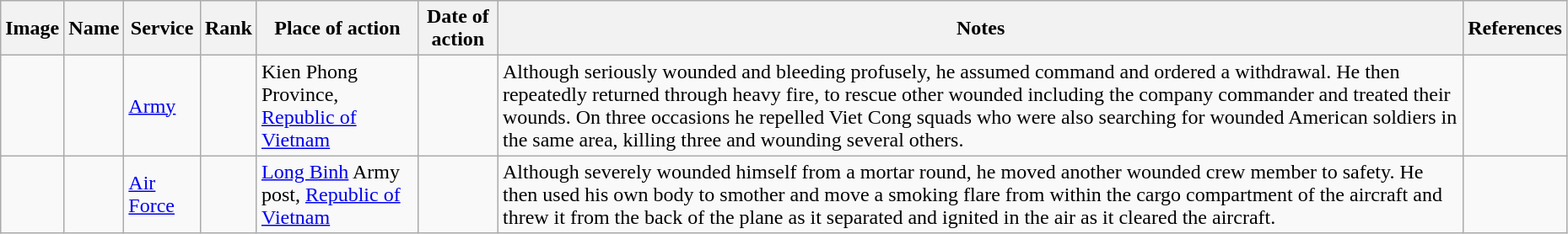<table class="wikitable sortable" width="98%">
<tr>
<th class="unsortable">Image</th>
<th>Name</th>
<th>Service</th>
<th>Rank</th>
<th>Place of action</th>
<th>Date of action</th>
<th class="unsortable">Notes</th>
<th class="unsortable">References</th>
</tr>
<tr>
<td></td>
<td></td>
<td><a href='#'>Army</a></td>
<td></td>
<td>Kien Phong Province, <a href='#'>Republic of Vietnam</a></td>
<td></td>
<td>Although seriously wounded and bleeding profusely, he assumed command and ordered a withdrawal. He then repeatedly returned through heavy fire, to rescue other wounded including the company commander and treated their wounds. On three occasions he repelled Viet Cong squads who were also searching for wounded American soldiers in the same area, killing three and wounding several others.</td>
<td></td>
</tr>
<tr>
<td></td>
<td></td>
<td><a href='#'>Air Force</a></td>
<td></td>
<td><a href='#'>Long Binh</a> Army post, <a href='#'>Republic of Vietnam</a></td>
<td></td>
<td>Although severely wounded himself from a mortar round, he moved another wounded crew member to safety. He then used his own body to smother and move a smoking flare from within the cargo compartment of the aircraft and threw it from the back of the plane as it separated and ignited in the air as it cleared the aircraft.</td>
<td></td>
</tr>
</table>
